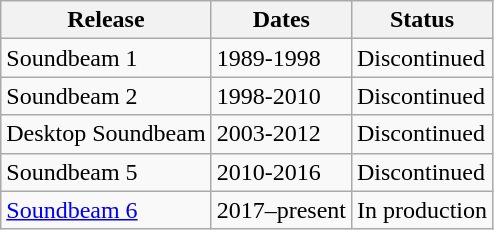<table class="wikitable">
<tr>
<th>Release</th>
<th>Dates</th>
<th>Status</th>
</tr>
<tr>
<td>Soundbeam 1</td>
<td>1989-1998</td>
<td>Discontinued</td>
</tr>
<tr>
<td>Soundbeam 2</td>
<td>1998-2010</td>
<td>Discontinued</td>
</tr>
<tr>
<td>Desktop Soundbeam</td>
<td>2003-2012</td>
<td>Discontinued</td>
</tr>
<tr>
<td>Soundbeam 5</td>
<td>2010-2016</td>
<td>Discontinued</td>
</tr>
<tr>
<td><a href='#'>Soundbeam 6</a></td>
<td>2017–present</td>
<td>In production</td>
</tr>
</table>
